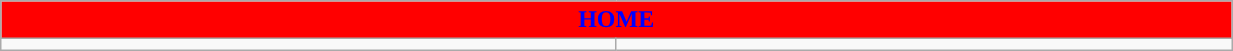<table class="wikitable collapsible collapsed" style="width:65%">
<tr>
<th colspan=6 ! style="color:#0000FF; background:#FF0000">HOME</th>
</tr>
<tr>
<td></td>
<td></td>
</tr>
</table>
